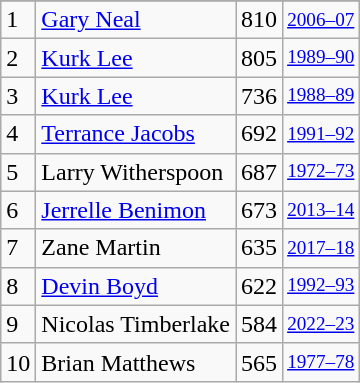<table class="wikitable">
<tr>
</tr>
<tr>
<td>1</td>
<td><a href='#'>Gary Neal</a></td>
<td>810</td>
<td style="font-size:80%;"><a href='#'>2006–07</a></td>
</tr>
<tr>
<td>2</td>
<td><a href='#'>Kurk Lee</a></td>
<td>805</td>
<td style="font-size:80%;"><a href='#'>1989–90</a></td>
</tr>
<tr>
<td>3</td>
<td><a href='#'>Kurk Lee</a></td>
<td>736</td>
<td style="font-size:80%;"><a href='#'>1988–89</a></td>
</tr>
<tr>
<td>4</td>
<td><a href='#'>Terrance Jacobs</a></td>
<td>692</td>
<td style="font-size:80%;"><a href='#'>1991–92</a></td>
</tr>
<tr>
<td>5</td>
<td>Larry Witherspoon</td>
<td>687</td>
<td style="font-size:80%;"><a href='#'>1972–73</a></td>
</tr>
<tr>
<td>6</td>
<td><a href='#'>Jerrelle Benimon</a></td>
<td>673</td>
<td style="font-size:80%;"><a href='#'>2013–14</a></td>
</tr>
<tr>
<td>7</td>
<td>Zane Martin</td>
<td>635</td>
<td style="font-size:80%;"><a href='#'>2017–18</a></td>
</tr>
<tr>
<td>8</td>
<td><a href='#'>Devin Boyd</a></td>
<td>622</td>
<td style="font-size:80%;"><a href='#'>1992–93</a></td>
</tr>
<tr>
<td>9</td>
<td>Nicolas Timberlake</td>
<td>584</td>
<td style="font-size:80%;"><a href='#'>2022–23</a></td>
</tr>
<tr>
<td>10</td>
<td>Brian Matthews</td>
<td>565</td>
<td style="font-size:80%;"><a href='#'>1977–78</a></td>
</tr>
</table>
